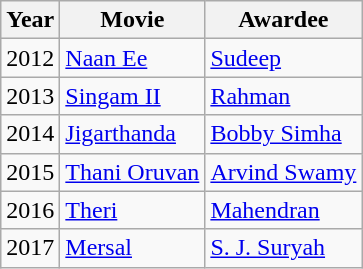<table class="wikitable">
<tr>
<th>Year</th>
<th>Movie</th>
<th>Awardee</th>
</tr>
<tr>
<td>2012</td>
<td><a href='#'>Naan Ee</a></td>
<td><a href='#'>Sudeep</a></td>
</tr>
<tr>
<td>2013</td>
<td><a href='#'>Singam II</a></td>
<td><a href='#'>Rahman</a></td>
</tr>
<tr>
<td>2014</td>
<td><a href='#'>Jigarthanda</a></td>
<td><a href='#'>Bobby Simha</a></td>
</tr>
<tr>
<td>2015</td>
<td><a href='#'>Thani Oruvan</a></td>
<td><a href='#'>Arvind Swamy</a></td>
</tr>
<tr>
<td>2016</td>
<td><a href='#'>Theri</a></td>
<td><a href='#'>Mahendran</a></td>
</tr>
<tr>
<td>2017</td>
<td><a href='#'>Mersal</a></td>
<td><a href='#'>S. J. Suryah</a></td>
</tr>
</table>
